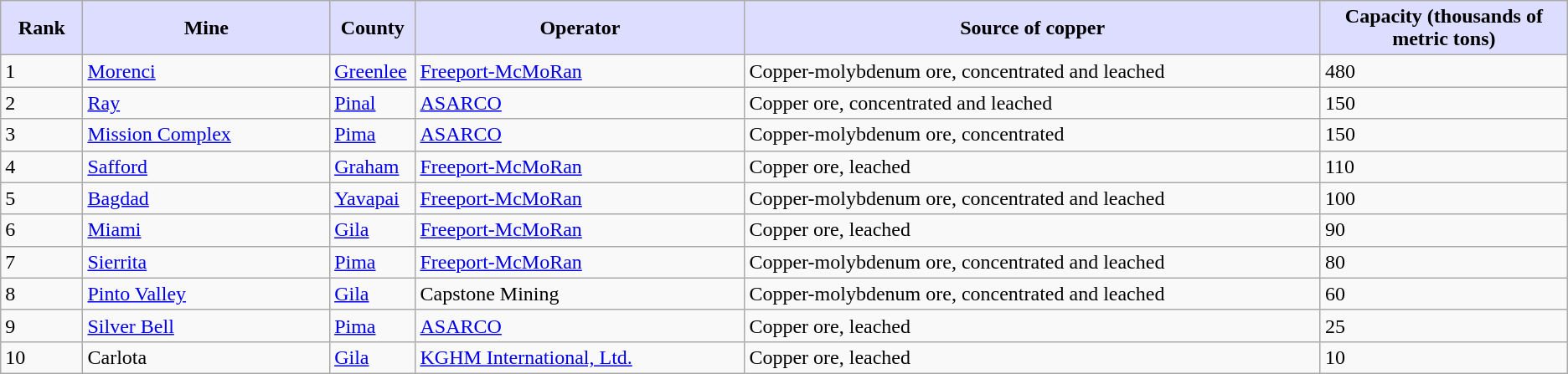<table class="wikitable sortable sortable">
<tr>
<th style="background:#ddf; width:5%;">Rank</th>
<th style="background:#ddf; width:15%;">Mine</th>
<th style="background:#ddf; width:5%;">County</th>
<th style="background:#ddf; width:20%;">Operator</th>
<th style="background:#ddf; width:35%;">Source of copper</th>
<th style="background:#ddf; width:15%;">Capacity (thousands of metric tons)</th>
</tr>
<tr>
<td>1</td>
<td><a href='#'>Morenci</a></td>
<td><a href='#'>Greenlee</a></td>
<td><a href='#'>Freeport-McMoRan</a></td>
<td>Copper-molybdenum ore, concentrated and leached</td>
<td>480</td>
</tr>
<tr>
<td>2</td>
<td><a href='#'>Ray</a></td>
<td><a href='#'>Pinal</a></td>
<td><a href='#'>ASARCO</a></td>
<td>Copper ore, concentrated and leached</td>
<td>150</td>
</tr>
<tr>
<td>3</td>
<td><a href='#'>Mission Complex</a></td>
<td><a href='#'>Pima</a></td>
<td><a href='#'>ASARCO</a></td>
<td>Copper-molybdenum ore, concentrated</td>
<td>150</td>
</tr>
<tr>
<td>4</td>
<td><a href='#'>Safford</a></td>
<td><a href='#'>Graham</a></td>
<td><a href='#'>Freeport-McMoRan</a></td>
<td>Copper ore, leached</td>
<td>110</td>
</tr>
<tr>
<td>5</td>
<td><a href='#'>Bagdad</a></td>
<td><a href='#'>Yavapai</a></td>
<td><a href='#'>Freeport-McMoRan</a></td>
<td>Copper-molybdenum ore, concentrated and leached</td>
<td>100</td>
</tr>
<tr>
<td>6</td>
<td><a href='#'>Miami</a></td>
<td><a href='#'>Gila</a></td>
<td><a href='#'>Freeport-McMoRan</a></td>
<td>Copper ore, leached</td>
<td>90</td>
</tr>
<tr>
<td>7</td>
<td><a href='#'>Sierrita</a></td>
<td><a href='#'>Pima</a></td>
<td><a href='#'>Freeport-McMoRan</a></td>
<td>Copper-molybdenum ore, concentrated and leached</td>
<td>80</td>
</tr>
<tr>
<td>8</td>
<td><a href='#'>Pinto Valley</a></td>
<td><a href='#'>Gila</a></td>
<td>Capstone Mining</td>
<td>Copper-molybdenum ore, concentrated and leached</td>
<td>60</td>
</tr>
<tr>
<td>9</td>
<td><a href='#'>Silver Bell</a></td>
<td><a href='#'>Pima</a></td>
<td><a href='#'>ASARCO</a></td>
<td>Copper ore, leached</td>
<td>25</td>
</tr>
<tr>
<td>10</td>
<td>Carlota</td>
<td><a href='#'>Gila</a></td>
<td><a href='#'>KGHM International, Ltd.</a></td>
<td>Copper ore, leached</td>
<td>10</td>
</tr>
</table>
